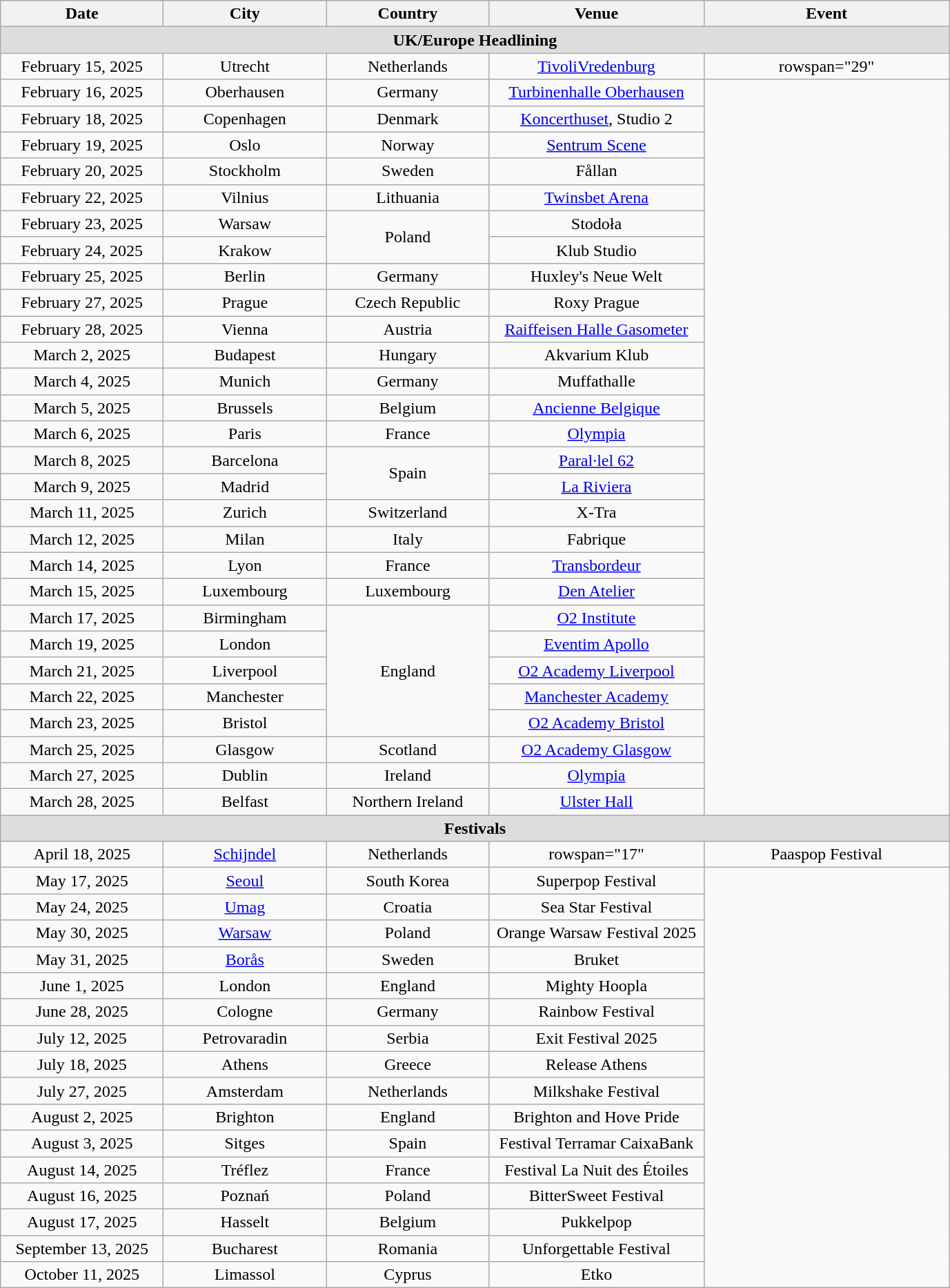<table class="wikitable" style="text-align:center;">
<tr>
<th width="150">Date</th>
<th width="150">City</th>
<th width="150">Country</th>
<th width="200">Venue</th>
<th width="230">Event</th>
</tr>
<tr bgcolor="#DDDDDD">
<td colspan=7><strong>UK/Europe Headlining</strong></td>
</tr>
<tr>
<td>February 15, 2025</td>
<td>Utrecht</td>
<td>Netherlands</td>
<td><a href='#'>TivoliVredenburg</a></td>
<td>rowspan="29" </td>
</tr>
<tr>
<td>February 16, 2025</td>
<td>Oberhausen</td>
<td>Germany</td>
<td><a href='#'>Turbinenhalle Oberhausen</a></td>
</tr>
<tr>
<td>February 18, 2025</td>
<td>Copenhagen</td>
<td>Denmark</td>
<td><a href='#'>Koncerthuset</a>, Studio 2</td>
</tr>
<tr>
<td>February 19, 2025</td>
<td>Oslo</td>
<td>Norway</td>
<td><a href='#'>Sentrum Scene</a></td>
</tr>
<tr>
<td>February 20, 2025</td>
<td>Stockholm</td>
<td>Sweden</td>
<td>Fållan</td>
</tr>
<tr>
<td>February 22, 2025</td>
<td>Vilnius</td>
<td>Lithuania</td>
<td><a href='#'>Twinsbet Arena</a></td>
</tr>
<tr>
<td>February 23, 2025</td>
<td>Warsaw</td>
<td rowspan="2">Poland</td>
<td>Stodoła</td>
</tr>
<tr>
<td>February 24, 2025</td>
<td>Krakow</td>
<td>Klub Studio</td>
</tr>
<tr>
<td>February 25, 2025</td>
<td>Berlin</td>
<td>Germany</td>
<td>Huxley's Neue Welt</td>
</tr>
<tr>
<td>February 27, 2025</td>
<td>Prague</td>
<td>Czech Republic</td>
<td>Roxy Prague</td>
</tr>
<tr>
<td>February 28, 2025</td>
<td>Vienna</td>
<td>Austria</td>
<td><a href='#'>Raiffeisen Halle Gasometer</a></td>
</tr>
<tr>
<td>March 2, 2025</td>
<td>Budapest</td>
<td>Hungary</td>
<td>Akvarium Klub</td>
</tr>
<tr>
<td>March 4, 2025</td>
<td>Munich</td>
<td>Germany</td>
<td>Muffathalle</td>
</tr>
<tr>
<td>March 5, 2025</td>
<td>Brussels</td>
<td>Belgium</td>
<td><a href='#'>Ancienne Belgique</a></td>
</tr>
<tr>
<td>March 6, 2025</td>
<td>Paris</td>
<td>France</td>
<td><a href='#'>Olympia</a></td>
</tr>
<tr>
<td>March 8, 2025</td>
<td>Barcelona</td>
<td rowspan="2">Spain</td>
<td><a href='#'>Paral·lel 62</a></td>
</tr>
<tr>
<td>March 9, 2025</td>
<td>Madrid</td>
<td><a href='#'>La Riviera</a></td>
</tr>
<tr>
<td>March 11, 2025</td>
<td>Zurich</td>
<td>Switzerland</td>
<td>X-Tra</td>
</tr>
<tr>
<td>March 12, 2025</td>
<td>Milan</td>
<td>Italy</td>
<td>Fabrique</td>
</tr>
<tr>
<td>March 14, 2025</td>
<td>Lyon</td>
<td>France</td>
<td><a href='#'>Transbordeur</a></td>
</tr>
<tr>
<td>March 15, 2025</td>
<td>Luxembourg</td>
<td>Luxembourg</td>
<td><a href='#'>Den Atelier</a></td>
</tr>
<tr>
<td>March 17, 2025</td>
<td>Birmingham</td>
<td rowspan="5">England</td>
<td><a href='#'>O2 Institute</a></td>
</tr>
<tr>
<td>March 19, 2025</td>
<td>London</td>
<td><a href='#'>Eventim Apollo</a></td>
</tr>
<tr>
<td>March 21, 2025</td>
<td>Liverpool</td>
<td><a href='#'>O2 Academy Liverpool</a></td>
</tr>
<tr>
<td>March 22, 2025</td>
<td>Manchester</td>
<td><a href='#'>Manchester Academy</a></td>
</tr>
<tr>
<td>March 23, 2025</td>
<td>Bristol</td>
<td><a href='#'>O2 Academy Bristol</a></td>
</tr>
<tr>
<td>March 25, 2025</td>
<td>Glasgow</td>
<td>Scotland</td>
<td><a href='#'>O2 Academy Glasgow</a></td>
</tr>
<tr>
<td>March 27, 2025</td>
<td>Dublin</td>
<td>Ireland</td>
<td><a href='#'>Olympia</a></td>
</tr>
<tr>
<td>March 28, 2025</td>
<td>Belfast</td>
<td>Northern Ireland</td>
<td><a href='#'>Ulster Hall</a></td>
</tr>
<tr bgcolor="#DDDDDD">
<td colspan=7><strong>Festivals</strong></td>
</tr>
<tr>
<td>April 18, 2025</td>
<td><a href='#'>Schijndel</a></td>
<td>Netherlands</td>
<td>rowspan="17" </td>
<td>Paaspop Festival</td>
</tr>
<tr>
<td>May 17, 2025</td>
<td><a href='#'>Seoul</a></td>
<td>South Korea</td>
<td>Superpop Festival</td>
</tr>
<tr>
<td>May 24, 2025</td>
<td><a href='#'>Umag</a></td>
<td>Croatia</td>
<td>Sea Star Festival</td>
</tr>
<tr>
<td>May 30, 2025</td>
<td><a href='#'>Warsaw</a></td>
<td>Poland</td>
<td>Orange Warsaw Festival 2025</td>
</tr>
<tr>
<td>May 31, 2025</td>
<td><a href='#'>Borås</a></td>
<td>Sweden</td>
<td>Bruket</td>
</tr>
<tr>
<td>June 1, 2025</td>
<td>London</td>
<td>England</td>
<td>Mighty Hoopla</td>
</tr>
<tr>
<td>June 28, 2025</td>
<td>Cologne</td>
<td>Germany</td>
<td>Rainbow Festival</td>
</tr>
<tr>
<td>July 12, 2025</td>
<td>Petrovaradin</td>
<td>Serbia</td>
<td>Exit Festival 2025</td>
</tr>
<tr>
<td>July 18, 2025</td>
<td>Athens</td>
<td>Greece</td>
<td>Release Athens</td>
</tr>
<tr>
<td>July 27, 2025</td>
<td>Amsterdam</td>
<td>Netherlands</td>
<td>Milkshake Festival</td>
</tr>
<tr>
<td>August 2, 2025</td>
<td>Brighton</td>
<td>England</td>
<td>Brighton and Hove Pride</td>
</tr>
<tr>
<td>August 3, 2025</td>
<td>Sitges</td>
<td>Spain</td>
<td>Festival Terramar CaixaBank</td>
</tr>
<tr>
<td>August 14, 2025</td>
<td>Tréflez</td>
<td>France</td>
<td>Festival La Nuit des Étoiles</td>
</tr>
<tr>
<td>August 16, 2025</td>
<td>Poznań</td>
<td>Poland</td>
<td>BitterSweet Festival</td>
</tr>
<tr>
<td>August 17, 2025</td>
<td>Hasselt</td>
<td>Belgium</td>
<td>Pukkelpop</td>
</tr>
<tr>
<td>September 13, 2025</td>
<td>Bucharest</td>
<td>Romania</td>
<td>Unforgettable Festival</td>
</tr>
<tr>
<td>October 11, 2025</td>
<td>Limassol</td>
<td>Cyprus</td>
<td>Etko</td>
</tr>
</table>
